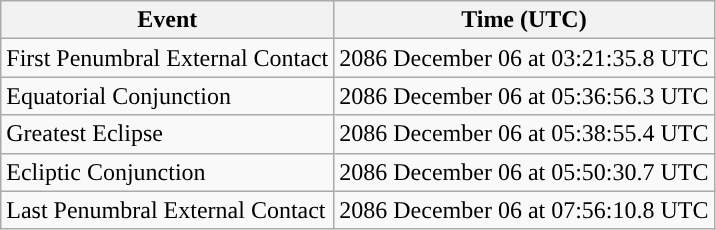<table class="wikitable">
<tr>
<th>Event</th>
<th>Time (UTC)</th>
</tr>
<tr>
<td>First Penumbral External Contact</td>
<td>2086 December 06 at 03:21:35.8 UTC</td>
</tr>
<tr>
<td>Equatorial Conjunction</td>
<td>2086 December 06 at 05:36:56.3 UTC</td>
</tr>
<tr>
<td>Greatest Eclipse</td>
<td>2086 December 06 at 05:38:55.4 UTC</td>
</tr>
<tr>
<td>Ecliptic Conjunction</td>
<td>2086 December 06 at 05:50:30.7 UTC</td>
</tr>
<tr>
<td>Last Penumbral External Contact</td>
<td>2086 December 06 at 07:56:10.8 UTC</td>
</tr>
</table>
